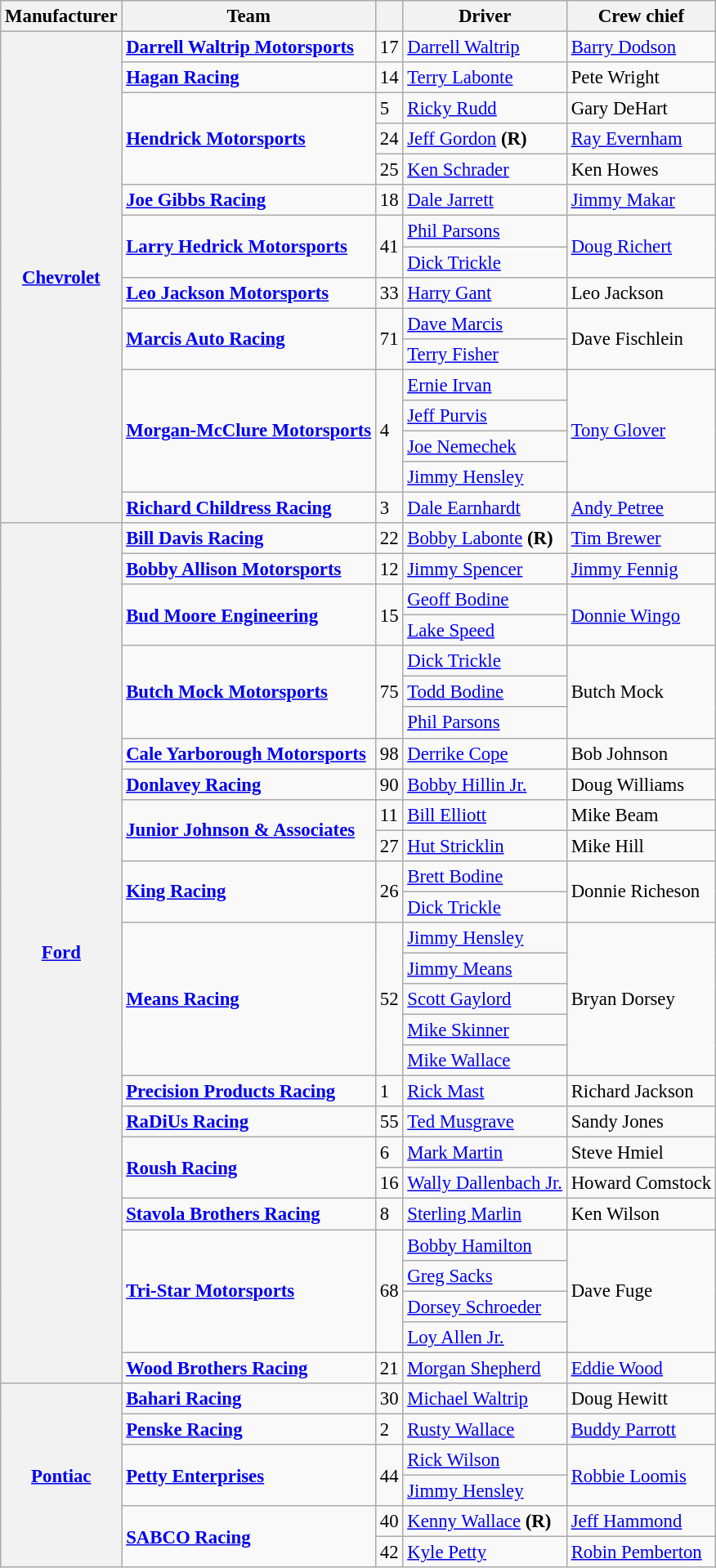<table class=" wikitable" style="font-size: 95%;">
<tr>
<th>Manufacturer</th>
<th>Team</th>
<th></th>
<th>Driver</th>
<th>Crew chief</th>
</tr>
<tr>
<th rowspan=16><a href='#'>Chevrolet</a></th>
<td><strong><a href='#'>Darrell Waltrip Motorsports</a></strong></td>
<td>17</td>
<td><a href='#'>Darrell Waltrip</a></td>
<td><a href='#'>Barry Dodson</a></td>
</tr>
<tr>
<td><strong><a href='#'>Hagan Racing</a></strong></td>
<td>14</td>
<td><a href='#'>Terry Labonte</a></td>
<td>Pete Wright</td>
</tr>
<tr>
<td rowspan=3><strong><a href='#'>Hendrick Motorsports</a></strong></td>
<td>5</td>
<td><a href='#'>Ricky Rudd</a></td>
<td>Gary DeHart</td>
</tr>
<tr>
<td>24</td>
<td><a href='#'>Jeff Gordon</a> <strong>(R)</strong></td>
<td><a href='#'>Ray Evernham</a></td>
</tr>
<tr>
<td>25</td>
<td><a href='#'>Ken Schrader</a></td>
<td>Ken Howes</td>
</tr>
<tr>
<td><strong><a href='#'>Joe Gibbs Racing</a></strong></td>
<td>18</td>
<td><a href='#'>Dale Jarrett</a></td>
<td><a href='#'>Jimmy Makar</a></td>
</tr>
<tr>
<td rowspan=2><strong><a href='#'>Larry Hedrick Motorsports</a></strong></td>
<td rowspan="2">41</td>
<td><a href='#'>Phil Parsons</a> <small></small></td>
<td rowspan=2><a href='#'>Doug Richert</a></td>
</tr>
<tr>
<td><a href='#'>Dick Trickle</a> <small></small></td>
</tr>
<tr>
<td><strong><a href='#'>Leo Jackson Motorsports</a></strong></td>
<td>33</td>
<td><a href='#'>Harry Gant</a></td>
<td>Leo Jackson</td>
</tr>
<tr>
<td rowspan=2><strong><a href='#'>Marcis Auto Racing</a></strong></td>
<td rowspan="2">71</td>
<td><a href='#'>Dave Marcis</a> <small></small></td>
<td rowspan=2>Dave Fischlein</td>
</tr>
<tr>
<td><a href='#'>Terry Fisher</a> <small></small></td>
</tr>
<tr>
<td rowspan=4><strong><a href='#'>Morgan-McClure Motorsports</a></strong></td>
<td rowspan="4">4</td>
<td><a href='#'>Ernie Irvan</a> <small></small></td>
<td rowspan=4><a href='#'>Tony Glover</a></td>
</tr>
<tr>
<td><a href='#'>Jeff Purvis</a> <small></small></td>
</tr>
<tr>
<td><a href='#'>Joe Nemechek</a> <small></small></td>
</tr>
<tr>
<td><a href='#'>Jimmy Hensley</a> <small></small></td>
</tr>
<tr>
<td><strong><a href='#'>Richard Childress Racing</a></strong></td>
<td>3</td>
<td><a href='#'>Dale Earnhardt</a></td>
<td><a href='#'>Andy Petree</a></td>
</tr>
<tr>
<th rowspan=28><a href='#'>Ford</a></th>
<td><strong><a href='#'>Bill Davis Racing</a></strong></td>
<td>22</td>
<td><a href='#'>Bobby Labonte</a> <strong>(R)</strong></td>
<td><a href='#'>Tim Brewer</a></td>
</tr>
<tr>
<td><strong><a href='#'>Bobby Allison Motorsports</a></strong></td>
<td>12</td>
<td><a href='#'>Jimmy Spencer</a></td>
<td><a href='#'>Jimmy Fennig</a></td>
</tr>
<tr>
<td rowspan=2><strong><a href='#'>Bud Moore Engineering</a></strong></td>
<td rowspan="2">15</td>
<td><a href='#'>Geoff Bodine</a> <small></small></td>
<td rowspan=2><a href='#'>Donnie Wingo</a></td>
</tr>
<tr>
<td><a href='#'>Lake Speed</a> <small></small></td>
</tr>
<tr>
<td rowspan=3><strong><a href='#'>Butch Mock Motorsports</a></strong></td>
<td rowspan="3">75</td>
<td><a href='#'>Dick Trickle</a> <small></small></td>
<td rowspan=3>Butch Mock</td>
</tr>
<tr>
<td><a href='#'>Todd Bodine</a> <small></small></td>
</tr>
<tr>
<td><a href='#'>Phil Parsons</a> <small></small></td>
</tr>
<tr>
<td><strong><a href='#'>Cale Yarborough Motorsports</a></strong></td>
<td>98</td>
<td><a href='#'>Derrike Cope</a></td>
<td>Bob Johnson</td>
</tr>
<tr>
<td><strong><a href='#'>Donlavey Racing</a></strong></td>
<td>90</td>
<td><a href='#'>Bobby Hillin Jr.</a></td>
<td>Doug Williams</td>
</tr>
<tr>
<td rowspan=2><strong><a href='#'>Junior Johnson & Associates</a></strong></td>
<td>11</td>
<td><a href='#'>Bill Elliott</a></td>
<td>Mike Beam</td>
</tr>
<tr>
<td>27</td>
<td><a href='#'>Hut Stricklin</a></td>
<td>Mike Hill</td>
</tr>
<tr>
<td rowspan=2><strong><a href='#'>King Racing</a></strong></td>
<td rowspan="2">26</td>
<td><a href='#'>Brett Bodine</a> <small></small></td>
<td rowspan=2>Donnie Richeson</td>
</tr>
<tr>
<td><a href='#'>Dick Trickle</a> <small></small></td>
</tr>
<tr>
<td rowspan=5><strong><a href='#'>Means Racing</a></strong></td>
<td rowspan="5">52</td>
<td><a href='#'>Jimmy Hensley</a> <small></small></td>
<td rowspan=5>Bryan Dorsey</td>
</tr>
<tr>
<td><a href='#'>Jimmy Means</a> <small></small></td>
</tr>
<tr>
<td><a href='#'>Scott Gaylord</a> <small></small></td>
</tr>
<tr>
<td><a href='#'>Mike Skinner</a> <small></small></td>
</tr>
<tr>
<td><a href='#'>Mike Wallace</a> <small></small></td>
</tr>
<tr>
<td><strong><a href='#'>Precision Products Racing</a></strong></td>
<td>1</td>
<td><a href='#'>Rick Mast</a></td>
<td>Richard Jackson</td>
</tr>
<tr>
<td><strong><a href='#'>RaDiUs Racing</a></strong></td>
<td>55</td>
<td><a href='#'>Ted Musgrave</a></td>
<td>Sandy Jones</td>
</tr>
<tr>
<td rowspan=2><strong><a href='#'>Roush Racing</a></strong></td>
<td>6</td>
<td><a href='#'>Mark Martin</a></td>
<td>Steve Hmiel</td>
</tr>
<tr>
<td>16</td>
<td><a href='#'>Wally Dallenbach Jr.</a></td>
<td>Howard Comstock</td>
</tr>
<tr>
<td><strong><a href='#'>Stavola Brothers Racing</a></strong></td>
<td>8</td>
<td><a href='#'>Sterling Marlin</a></td>
<td>Ken Wilson</td>
</tr>
<tr>
<td rowspan=4><strong><a href='#'>Tri-Star Motorsports</a></strong></td>
<td rowspan="4">68</td>
<td><a href='#'>Bobby Hamilton</a> <small></small></td>
<td rowspan=4>Dave Fuge</td>
</tr>
<tr>
<td><a href='#'>Greg Sacks</a> <small></small></td>
</tr>
<tr>
<td><a href='#'>Dorsey Schroeder</a> <small></small></td>
</tr>
<tr>
<td><a href='#'>Loy Allen Jr.</a> <small></small></td>
</tr>
<tr>
<td><strong><a href='#'>Wood Brothers Racing</a></strong></td>
<td>21</td>
<td><a href='#'>Morgan Shepherd</a></td>
<td><a href='#'>Eddie Wood</a></td>
</tr>
<tr>
<th rowspan=6><a href='#'>Pontiac</a></th>
<td><strong><a href='#'>Bahari Racing</a></strong></td>
<td>30</td>
<td><a href='#'>Michael Waltrip</a></td>
<td>Doug Hewitt</td>
</tr>
<tr>
<td><strong><a href='#'>Penske Racing</a></strong></td>
<td>2</td>
<td><a href='#'>Rusty Wallace</a></td>
<td><a href='#'>Buddy Parrott</a></td>
</tr>
<tr>
<td rowspan=2><strong><a href='#'>Petty Enterprises</a></strong></td>
<td rowspan="2">44</td>
<td><a href='#'>Rick Wilson</a> <small></small></td>
<td rowspan=2><a href='#'>Robbie Loomis</a></td>
</tr>
<tr>
<td><a href='#'>Jimmy Hensley</a> <small></small></td>
</tr>
<tr>
<td rowspan=2><strong><a href='#'>SABCO Racing</a></strong></td>
<td>40</td>
<td><a href='#'>Kenny Wallace</a> <strong>(R)</strong></td>
<td><a href='#'>Jeff Hammond</a></td>
</tr>
<tr>
<td>42</td>
<td><a href='#'>Kyle Petty</a></td>
<td><a href='#'>Robin Pemberton</a></td>
</tr>
</table>
